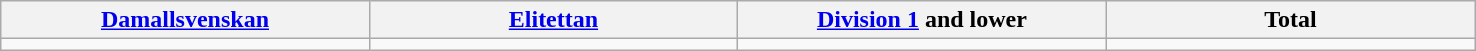<table class="wikitable">
<tr>
<th width="15%"><a href='#'>Damallsvenskan</a></th>
<th width="15%"><a href='#'>Elitettan</a></th>
<th width="15%"><a href='#'>Division 1</a> and lower</th>
<th width="15%">Total</th>
</tr>
<tr>
<td></td>
<td></td>
<td></td>
<td></td>
</tr>
</table>
